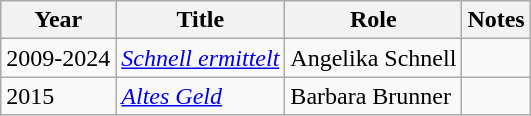<table class="wikitable sortable">
<tr>
<th>Year</th>
<th>Title</th>
<th>Role</th>
<th class="unsortable">Notes</th>
</tr>
<tr>
<td>2009-2024</td>
<td><em><a href='#'>Schnell ermittelt</a></em></td>
<td>Angelika Schnell</td>
</tr>
<tr>
<td>2015</td>
<td><em><a href='#'>Altes Geld</a></em></td>
<td>Barbara Brunner</td>
<td></td>
</tr>
</table>
